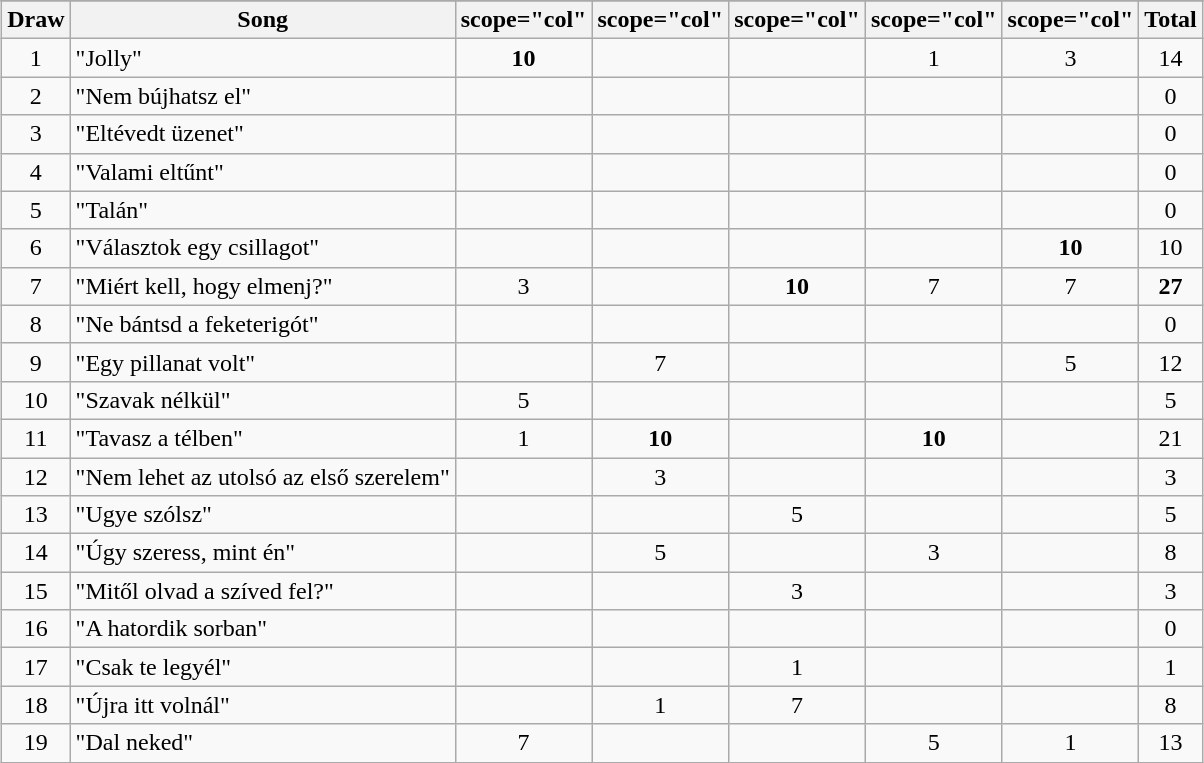<table class="wikitable plainrowheaders" style="margin: 1em auto 1em auto; text-align:center;">
<tr>
</tr>
<tr>
<th scope="col">Draw</th>
<th scope="col">Song</th>
<th>scope="col" </th>
<th>scope="col" </th>
<th>scope="col" </th>
<th>scope="col" </th>
<th>scope="col" </th>
<th scope="col">Total</th>
</tr>
<tr>
<td>1</td>
<td align="left">"Jolly"</td>
<td><strong>10</strong></td>
<td></td>
<td></td>
<td>1</td>
<td>3</td>
<td>14</td>
</tr>
<tr>
<td>2</td>
<td align="left">"Nem bújhatsz el"</td>
<td></td>
<td></td>
<td></td>
<td></td>
<td></td>
<td>0</td>
</tr>
<tr>
<td>3</td>
<td align="left">"Eltévedt üzenet"</td>
<td></td>
<td></td>
<td></td>
<td></td>
<td></td>
<td>0</td>
</tr>
<tr>
<td>4</td>
<td align="left">"Valami eltűnt"</td>
<td></td>
<td></td>
<td></td>
<td></td>
<td></td>
<td>0</td>
</tr>
<tr>
<td>5</td>
<td align="left">"Talán"</td>
<td></td>
<td></td>
<td></td>
<td></td>
<td></td>
<td>0</td>
</tr>
<tr>
<td>6</td>
<td align="left">"Választok egy csillagot"</td>
<td></td>
<td></td>
<td></td>
<td></td>
<td><strong>10</strong></td>
<td>10</td>
</tr>
<tr>
<td>7</td>
<td align="left">"Miért kell, hogy elmenj?"</td>
<td>3</td>
<td></td>
<td><strong>10</strong></td>
<td>7</td>
<td>7</td>
<td><strong>27</strong></td>
</tr>
<tr>
<td>8</td>
<td align="left">"Ne bántsd a feketerigót"</td>
<td></td>
<td></td>
<td></td>
<td></td>
<td></td>
<td>0</td>
</tr>
<tr>
<td>9</td>
<td align="left">"Egy pillanat volt"</td>
<td></td>
<td>7</td>
<td></td>
<td></td>
<td>5</td>
<td>12</td>
</tr>
<tr>
<td>10</td>
<td align="left">"Szavak nélkül"</td>
<td>5</td>
<td></td>
<td></td>
<td></td>
<td></td>
<td>5</td>
</tr>
<tr>
<td>11</td>
<td align="left">"Tavasz a télben"</td>
<td>1</td>
<td><strong>10</strong></td>
<td></td>
<td><strong>10</strong></td>
<td></td>
<td>21</td>
</tr>
<tr>
<td>12</td>
<td align="left">"Nem lehet az utolsó az első szerelem"</td>
<td></td>
<td>3</td>
<td></td>
<td></td>
<td></td>
<td>3</td>
</tr>
<tr>
<td>13</td>
<td align="left">"Ugye szólsz"</td>
<td></td>
<td></td>
<td>5</td>
<td></td>
<td></td>
<td>5</td>
</tr>
<tr>
<td>14</td>
<td align="left">"Úgy szeress, mint én"</td>
<td></td>
<td>5</td>
<td></td>
<td>3</td>
<td></td>
<td>8</td>
</tr>
<tr>
<td>15</td>
<td align="left">"Mitől olvad a szíved fel?"</td>
<td></td>
<td></td>
<td>3</td>
<td></td>
<td></td>
<td>3</td>
</tr>
<tr>
<td>16</td>
<td align="left">"A hatordik sorban"</td>
<td></td>
<td></td>
<td></td>
<td></td>
<td></td>
<td>0</td>
</tr>
<tr>
<td>17</td>
<td align="left">"Csak te legyél"</td>
<td></td>
<td></td>
<td>1</td>
<td></td>
<td></td>
<td>1</td>
</tr>
<tr>
<td>18</td>
<td align="left">"Újra itt volnál"</td>
<td></td>
<td>1</td>
<td>7</td>
<td></td>
<td></td>
<td>8</td>
</tr>
<tr>
<td>19</td>
<td align="left">"Dal neked"</td>
<td>7</td>
<td></td>
<td></td>
<td>5</td>
<td>1</td>
<td>13</td>
</tr>
</table>
